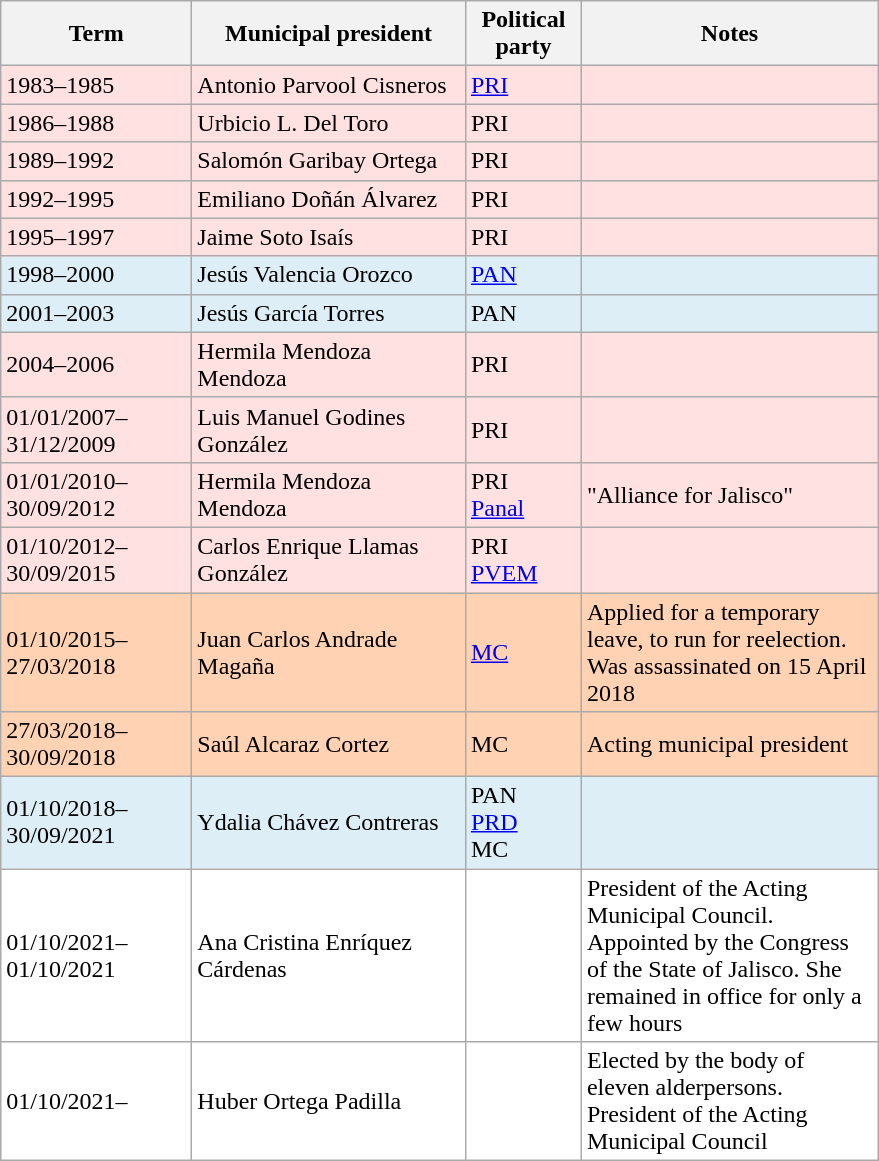<table class="wikitable">
<tr>
<th width=120px>Term</th>
<th width=175px>Municipal president</th>
<th width=70px>Political party</th>
<th width=190px>Notes</th>
</tr>
<tr style="background:#ffe1e1">
<td>1983–1985</td>
<td>Antonio Parvool Cisneros</td>
<td><a href='#'>PRI</a> </td>
<td></td>
</tr>
<tr style="background:#ffe1e1">
<td>1986–1988</td>
<td>Urbicio L. Del Toro</td>
<td>PRI </td>
<td></td>
</tr>
<tr style="background:#ffe1e1">
<td>1989–1992</td>
<td>Salomón Garibay Ortega</td>
<td>PRI </td>
<td></td>
</tr>
<tr style="background:#ffe1e1">
<td>1992–1995</td>
<td>Emiliano Doñán Álvarez</td>
<td>PRI </td>
<td></td>
</tr>
<tr style="background:#ffe1e1">
<td>1995–1997</td>
<td>Jaime Soto Isaís</td>
<td>PRI </td>
<td></td>
</tr>
<tr style="background:#ddeef6">
<td>1998–2000</td>
<td>Jesús Valencia Orozco</td>
<td><a href='#'>PAN</a> </td>
<td></td>
</tr>
<tr style="background:#ddeef6">
<td>2001–2003</td>
<td>Jesús García Torres</td>
<td>PAN </td>
<td></td>
</tr>
<tr style="background:#ffe1e1">
<td>2004–2006</td>
<td>Hermila Mendoza Mendoza</td>
<td>PRI </td>
<td></td>
</tr>
<tr style="background:#ffe1e1">
<td>01/01/2007–31/12/2009</td>
<td>Luis Manuel Godines González</td>
<td>PRI </td>
<td></td>
</tr>
<tr style="background:#ffe1e1">
<td>01/01/2010–30/09/2012</td>
<td>Hermila Mendoza Mendoza</td>
<td>PRI <br> <a href='#'>Panal</a> </td>
<td>"Alliance for Jalisco"</td>
</tr>
<tr style="background:#ffe1e1">
<td>01/10/2012–30/09/2015</td>
<td>Carlos Enrique Llamas González</td>
<td>PRI <br> <a href='#'>PVEM</a> </td>
<td></td>
</tr>
<tr style="background:#ffd2b3">
<td>01/10/2015–27/03/2018</td>
<td>Juan Carlos Andrade Magaña</td>
<td><a href='#'>MC</a> </td>
<td>Applied for a temporary leave, to run for reelection. Was assassinated on 15 April 2018</td>
</tr>
<tr style="background:#ffd2b3">
<td>27/03/2018–30/09/2018</td>
<td>Saúl Alcaraz Cortez</td>
<td>MC </td>
<td>Acting municipal president</td>
</tr>
<tr style="background:#ddeef6">
<td>01/10/2018–30/09/2021</td>
<td>Ydalia Chávez Contreras</td>
<td>PAN <br> <a href='#'>PRD</a> <br> MC </td>
<td></td>
</tr>
<tr style="background:#ffffff">
<td>01/10/2021–01/10/2021</td>
<td>Ana Cristina Enríquez Cárdenas</td>
<td></td>
<td>President of the Acting Municipal Council. Appointed by the Congress of the State of Jalisco. She remained in office for only a few hours</td>
</tr>
<tr style="background:#ffffff">
<td>01/10/2021–</td>
<td>Huber Ortega Padilla</td>
<td></td>
<td>Elected by the body of eleven alderpersons. President of the Acting Municipal Council</td>
</tr>
</table>
